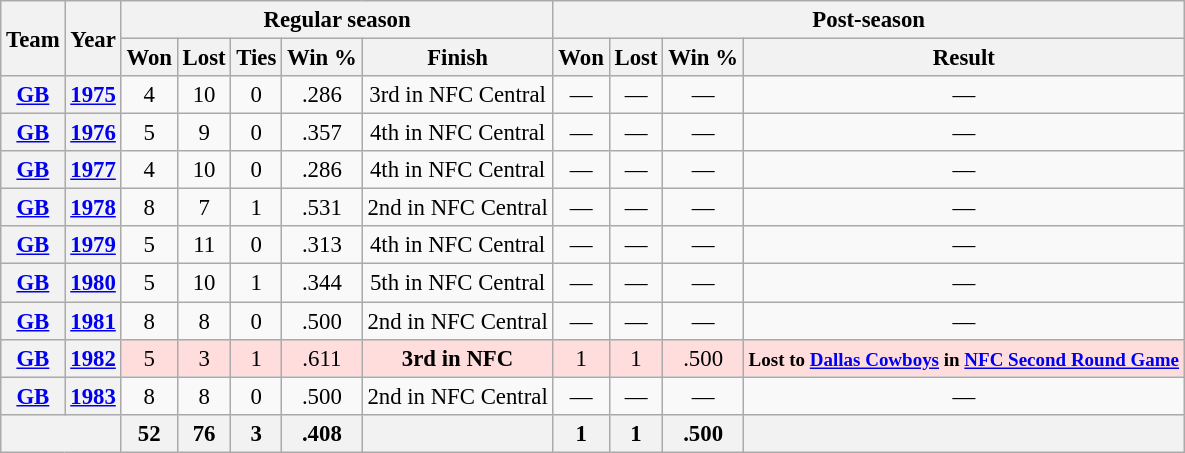<table class="wikitable" style="font-size: 95%; text-align:center;">
<tr>
<th rowspan="2">Team</th>
<th rowspan="2">Year</th>
<th colspan="5">Regular season</th>
<th colspan="4">Post-season</th>
</tr>
<tr>
<th>Won</th>
<th>Lost</th>
<th>Ties</th>
<th>Win %</th>
<th>Finish</th>
<th>Won</th>
<th>Lost</th>
<th>Win %</th>
<th>Result</th>
</tr>
<tr>
<th><a href='#'>GB</a></th>
<th><a href='#'>1975</a></th>
<td>4</td>
<td>10</td>
<td>0</td>
<td>.286</td>
<td>3rd in NFC Central</td>
<td>—</td>
<td>—</td>
<td>—</td>
<td>—</td>
</tr>
<tr>
<th><a href='#'>GB</a></th>
<th><a href='#'>1976</a></th>
<td>5</td>
<td>9</td>
<td>0</td>
<td>.357</td>
<td>4th in NFC Central</td>
<td>—</td>
<td>—</td>
<td>—</td>
<td>—</td>
</tr>
<tr>
<th><a href='#'>GB</a></th>
<th><a href='#'>1977</a></th>
<td>4</td>
<td>10</td>
<td>0</td>
<td>.286</td>
<td>4th in NFC Central</td>
<td>—</td>
<td>—</td>
<td>—</td>
<td>—</td>
</tr>
<tr>
<th><a href='#'>GB</a></th>
<th><a href='#'>1978</a></th>
<td>8</td>
<td>7</td>
<td>1</td>
<td>.531</td>
<td>2nd in NFC Central</td>
<td>—</td>
<td>—</td>
<td>—</td>
<td>—</td>
</tr>
<tr>
<th><a href='#'>GB</a></th>
<th><a href='#'>1979</a></th>
<td>5</td>
<td>11</td>
<td>0</td>
<td>.313</td>
<td>4th in NFC Central</td>
<td>—</td>
<td>—</td>
<td>—</td>
<td>—</td>
</tr>
<tr>
<th><a href='#'>GB</a></th>
<th><a href='#'>1980</a></th>
<td>5</td>
<td>10</td>
<td>1</td>
<td>.344</td>
<td>5th in NFC Central</td>
<td>—</td>
<td>—</td>
<td>—</td>
<td>—</td>
</tr>
<tr>
<th><a href='#'>GB</a></th>
<th><a href='#'>1981</a></th>
<td>8</td>
<td>8</td>
<td>0</td>
<td>.500</td>
<td>2nd in NFC Central</td>
<td>—</td>
<td>—</td>
<td>—</td>
<td>—</td>
</tr>
<tr style="background:#fdd;">
<th><a href='#'>GB</a></th>
<th><a href='#'>1982</a></th>
<td>5</td>
<td>3</td>
<td>1</td>
<td>.611</td>
<td><strong>3rd in NFC</strong></td>
<td>1</td>
<td>1</td>
<td>.500</td>
<td><small><strong>Lost to <a href='#'>Dallas Cowboys</a> in <a href='#'>NFC Second Round Game</a></strong></small></td>
</tr>
<tr>
<th><a href='#'>GB</a></th>
<th><a href='#'>1983</a></th>
<td>8</td>
<td>8</td>
<td>0</td>
<td>.500</td>
<td>2nd in NFC Central</td>
<td>—</td>
<td>—</td>
<td>—</td>
<td>—</td>
</tr>
<tr>
<th colspan="2"></th>
<th>52</th>
<th>76</th>
<th>3</th>
<th>.408</th>
<th></th>
<th>1</th>
<th>1</th>
<th>.500</th>
<th></th>
</tr>
</table>
